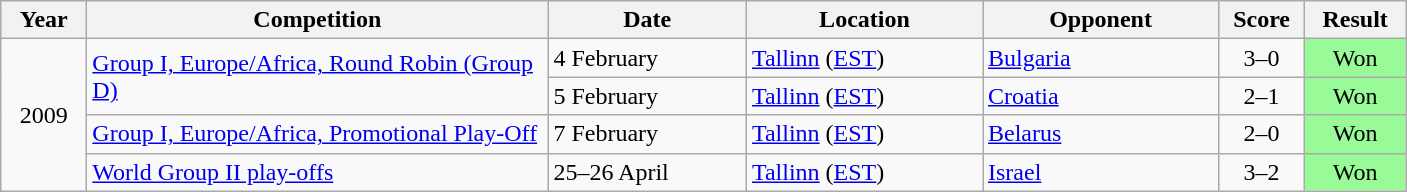<table class="wikitable collapsible collapsed">
<tr>
<th width="50">Year</th>
<th width="300">Competition</th>
<th width="125">Date</th>
<th width="150">Location</th>
<th width="150">Opponent</th>
<th width="50">Score</th>
<th width="60">Result</th>
</tr>
<tr>
<td align="center" rowspan="4">2009</td>
<td align="left" rowspan="2"><a href='#'>Group I, Europe/Africa, Round Robin (Group D)</a></td>
<td>4 February</td>
<td><a href='#'>Tallinn</a> (<a href='#'>EST</a>)</td>
<td> <a href='#'>Bulgaria</a></td>
<td align="center">3–0</td>
<td align="center" bgcolor="#98FB98">Won</td>
</tr>
<tr>
<td>5 February</td>
<td><a href='#'>Tallinn</a> (<a href='#'>EST</a>)</td>
<td> <a href='#'>Croatia</a></td>
<td align="center">2–1</td>
<td align="center" bgcolor="#98FB98">Won</td>
</tr>
<tr>
<td><a href='#'>Group I, Europe/Africa, Promotional Play-Off</a></td>
<td>7 February</td>
<td><a href='#'>Tallinn</a> (<a href='#'>EST</a>)</td>
<td> <a href='#'>Belarus</a></td>
<td align="center">2–0</td>
<td align="center" bgcolor="#98FB98">Won</td>
</tr>
<tr>
<td><a href='#'>World Group II play-offs</a></td>
<td>25–26 April</td>
<td><a href='#'>Tallinn</a> (<a href='#'>EST</a>)</td>
<td> <a href='#'>Israel</a></td>
<td align="center">3–2</td>
<td align="center" bgcolor="#98FB98">Won</td>
</tr>
</table>
